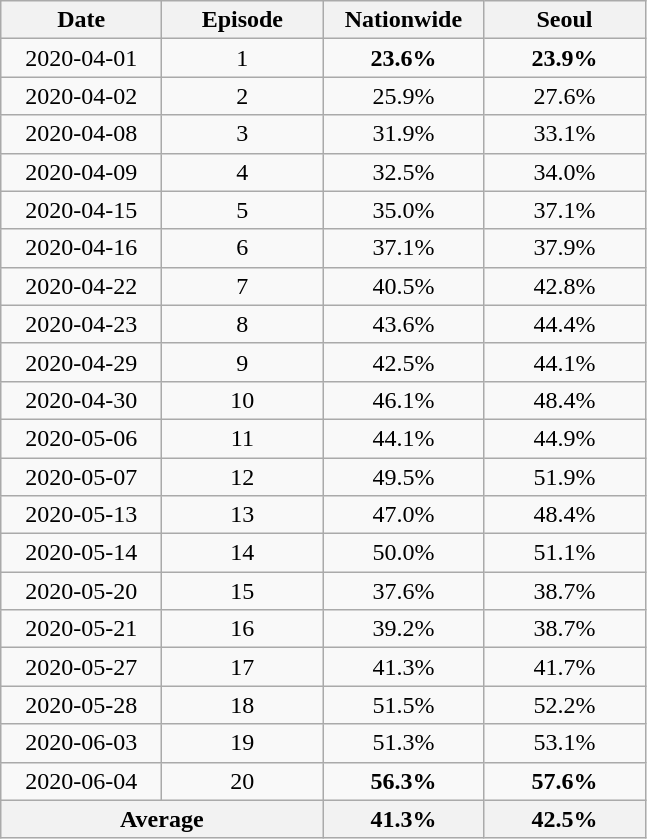<table class="wikitable">
<tr>
<th width=100>Date</th>
<th width=100>Episode</th>
<th width=100>Nationwide</th>
<th width=100>Seoul</th>
</tr>
<tr align=center>
<td>2020-04-01</td>
<td>1</td>
<td><span><strong>23.6%</strong></span></td>
<td><span><strong>23.9%</strong></span></td>
</tr>
<tr align=center>
<td>2020-04-02</td>
<td>2</td>
<td>25.9%</td>
<td>27.6%</td>
</tr>
<tr align=center>
<td>2020-04-08</td>
<td>3</td>
<td>31.9%</td>
<td>33.1%</td>
</tr>
<tr align=center>
<td>2020-04-09</td>
<td>4</td>
<td>32.5%</td>
<td>34.0%</td>
</tr>
<tr align=center>
<td>2020-04-15</td>
<td>5</td>
<td>35.0%</td>
<td>37.1%</td>
</tr>
<tr align=center>
<td>2020-04-16</td>
<td>6</td>
<td>37.1%</td>
<td>37.9%</td>
</tr>
<tr align=center>
<td>2020-04-22</td>
<td>7</td>
<td>40.5%</td>
<td>42.8%</td>
</tr>
<tr align=center>
<td>2020-04-23</td>
<td>8</td>
<td>43.6%</td>
<td>44.4%</td>
</tr>
<tr align=center>
<td>2020-04-29</td>
<td>9</td>
<td>42.5%</td>
<td>44.1%</td>
</tr>
<tr align=center>
<td>2020-04-30</td>
<td>10</td>
<td>46.1%</td>
<td>48.4%</td>
</tr>
<tr align=center>
<td>2020-05-06</td>
<td>11</td>
<td>44.1%</td>
<td>44.9%</td>
</tr>
<tr align=center>
<td>2020-05-07</td>
<td>12</td>
<td>49.5%</td>
<td>51.9%</td>
</tr>
<tr align=center>
<td>2020-05-13</td>
<td>13</td>
<td>47.0%</td>
<td>48.4%</td>
</tr>
<tr align=center>
<td>2020-05-14</td>
<td>14</td>
<td>50.0%</td>
<td>51.1%</td>
</tr>
<tr align=center>
<td>2020-05-20</td>
<td>15</td>
<td>37.6%</td>
<td>38.7%</td>
</tr>
<tr align=center>
<td>2020-05-21</td>
<td>16</td>
<td>39.2%</td>
<td>38.7%</td>
</tr>
<tr align=center>
<td>2020-05-27</td>
<td>17</td>
<td>41.3%</td>
<td>41.7%</td>
</tr>
<tr align=center>
<td>2020-05-28</td>
<td>18</td>
<td>51.5%</td>
<td>52.2%</td>
</tr>
<tr align=center>
<td>2020-06-03</td>
<td>19</td>
<td>51.3%</td>
<td>53.1%</td>
</tr>
<tr align=center>
<td>2020-06-04</td>
<td>20</td>
<td><span><strong>56.3%</strong></span></td>
<td><span><strong>57.6%</strong></span></td>
</tr>
<tr align="center">
<th colspan=2>Average</th>
<th>41.3%</th>
<th>42.5%</th>
</tr>
</table>
